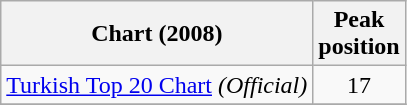<table class="wikitable sortable">
<tr>
<th align="left">Chart (2008)</th>
<th align="center">Peak<br>position</th>
</tr>
<tr>
<td align="left"><a href='#'>Turkish Top 20 Chart</a> <em>(Official)</em></td>
<td align="center">17</td>
</tr>
<tr>
</tr>
</table>
